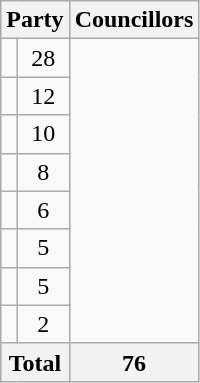<table class="wikitable">
<tr>
<th colspan=2>Party</th>
<th>Councillors</th>
</tr>
<tr>
<td></td>
<td align=center>28</td>
</tr>
<tr>
<td></td>
<td align=center>12</td>
</tr>
<tr>
<td></td>
<td align=center>10</td>
</tr>
<tr>
<td></td>
<td align=center>8</td>
</tr>
<tr>
<td></td>
<td align=center>6</td>
</tr>
<tr>
<td></td>
<td align=center>5</td>
</tr>
<tr>
<td></td>
<td align=center>5</td>
</tr>
<tr>
<td></td>
<td align=center>2</td>
</tr>
<tr>
<th colspan=2>Total</th>
<th>76</th>
</tr>
</table>
